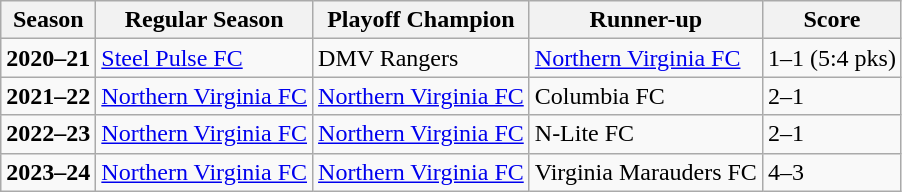<table class="wikitable">
<tr>
<th rowspan="1">Season</th>
<th rowspan="1">Regular Season</th>
<th rowspan="1">Playoff Champion</th>
<th rowspan="1">Runner-up</th>
<th rowspan="1">Score</th>
</tr>
<tr>
<td><strong>2020–21</strong></td>
<td><a href='#'>Steel Pulse FC</a></td>
<td>DMV Rangers</td>
<td><a href='#'>Northern Virginia FC</a></td>
<td>1–1 (5:4 pks)</td>
</tr>
<tr>
<td><strong>2021–22</strong></td>
<td><a href='#'>Northern Virginia FC</a></td>
<td><a href='#'>Northern Virginia FC</a></td>
<td>Columbia FC</td>
<td>2–1</td>
</tr>
<tr>
<td><strong>2022–23</strong></td>
<td><a href='#'>Northern Virginia FC</a></td>
<td><a href='#'>Northern Virginia FC</a></td>
<td>N-Lite FC</td>
<td>2–1</td>
</tr>
<tr>
<td><strong>2023–24</strong></td>
<td><a href='#'>Northern Virginia FC</a></td>
<td><a href='#'>Northern Virginia FC</a></td>
<td>Virginia Marauders FC</td>
<td>4–3</td>
</tr>
</table>
